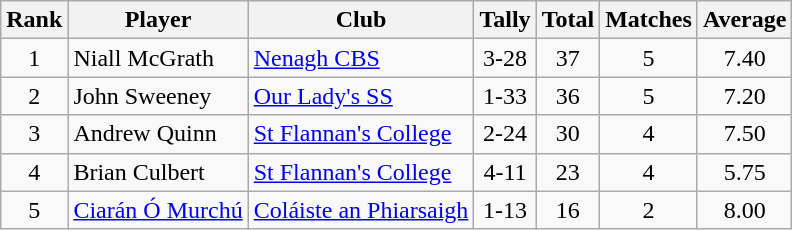<table class="wikitable">
<tr>
<th>Rank</th>
<th>Player</th>
<th>Club</th>
<th>Tally</th>
<th>Total</th>
<th>Matches</th>
<th>Average</th>
</tr>
<tr>
<td rowspan="1" style="text-align:center;">1</td>
<td>Niall McGrath</td>
<td><a href='#'>Nenagh CBS</a></td>
<td align=center>3-28</td>
<td align=center>37</td>
<td align=center>5</td>
<td align=center>7.40</td>
</tr>
<tr>
<td rowspan="1" style="text-align:center;">2</td>
<td>John Sweeney</td>
<td><a href='#'>Our Lady's SS</a></td>
<td align=center>1-33</td>
<td align=center>36</td>
<td align=center>5</td>
<td align=center>7.20</td>
</tr>
<tr>
<td rowspan="1" style="text-align:center;">3</td>
<td>Andrew Quinn</td>
<td><a href='#'>St Flannan's College</a></td>
<td align=center>2-24</td>
<td align=center>30</td>
<td align=center>4</td>
<td align=center>7.50</td>
</tr>
<tr>
<td rowspan="1" style="text-align:center;">4</td>
<td>Brian Culbert</td>
<td><a href='#'>St Flannan's College</a></td>
<td align=center>4-11</td>
<td align=center>23</td>
<td align=center>4</td>
<td align=center>5.75</td>
</tr>
<tr>
<td rowspan="1" style="text-align:center;">5</td>
<td><a href='#'>Ciarán Ó Murchú</a></td>
<td><a href='#'>Coláiste an Phiarsaigh</a></td>
<td align=center>1-13</td>
<td align=center>16</td>
<td align=center>2</td>
<td align=center>8.00</td>
</tr>
</table>
